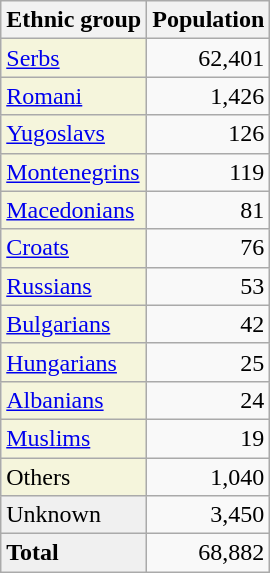<table class="wikitable">
<tr>
<th>Ethnic group</th>
<th>Population</th>
</tr>
<tr>
<td style="background:#F5F5DC;"><a href='#'>Serbs</a></td>
<td align="right">62,401</td>
</tr>
<tr>
<td style="background:#F5F5DC;"><a href='#'>Romani</a></td>
<td align="right">1,426</td>
</tr>
<tr>
<td style="background:#F5F5DC;"><a href='#'>Yugoslavs</a></td>
<td align="right">126</td>
</tr>
<tr>
<td style="background:#F5F5DC;"><a href='#'>Montenegrins</a></td>
<td align="right">119</td>
</tr>
<tr>
<td style="background:#F5F5DC;"><a href='#'>Macedonians</a></td>
<td align="right">81</td>
</tr>
<tr>
<td style="background:#F5F5DC;"><a href='#'>Croats</a></td>
<td align="right">76</td>
</tr>
<tr>
<td style="background:#F5F5DC;"><a href='#'>Russians</a></td>
<td align="right">53</td>
</tr>
<tr>
<td style="background:#F5F5DC;"><a href='#'>Bulgarians</a></td>
<td align="right">42</td>
</tr>
<tr>
<td style="background:#F5F5DC;"><a href='#'>Hungarians</a></td>
<td align="right">25</td>
</tr>
<tr>
<td style="background:#F5F5DC;"><a href='#'>Albanians</a></td>
<td align="right">24</td>
</tr>
<tr>
<td style="background:#F5F5DC;"><a href='#'>Muslims</a></td>
<td align="right">19</td>
</tr>
<tr>
<td style="background:#F5F5DC;">Others</td>
<td align="right">1,040</td>
</tr>
<tr>
<td style="background:#F0F0F0;">Unknown</td>
<td align="right">3,450</td>
</tr>
<tr>
<td style="background:#F0F0F0;"><strong>Total</strong></td>
<td align="right">68,882</td>
</tr>
</table>
